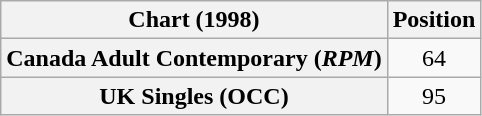<table class="wikitable plainrowheaders" style="text-align:center">
<tr>
<th>Chart (1998)</th>
<th>Position</th>
</tr>
<tr>
<th scope="row">Canada Adult Contemporary (<em>RPM</em>)</th>
<td>64</td>
</tr>
<tr>
<th scope="row">UK Singles (OCC)</th>
<td>95</td>
</tr>
</table>
